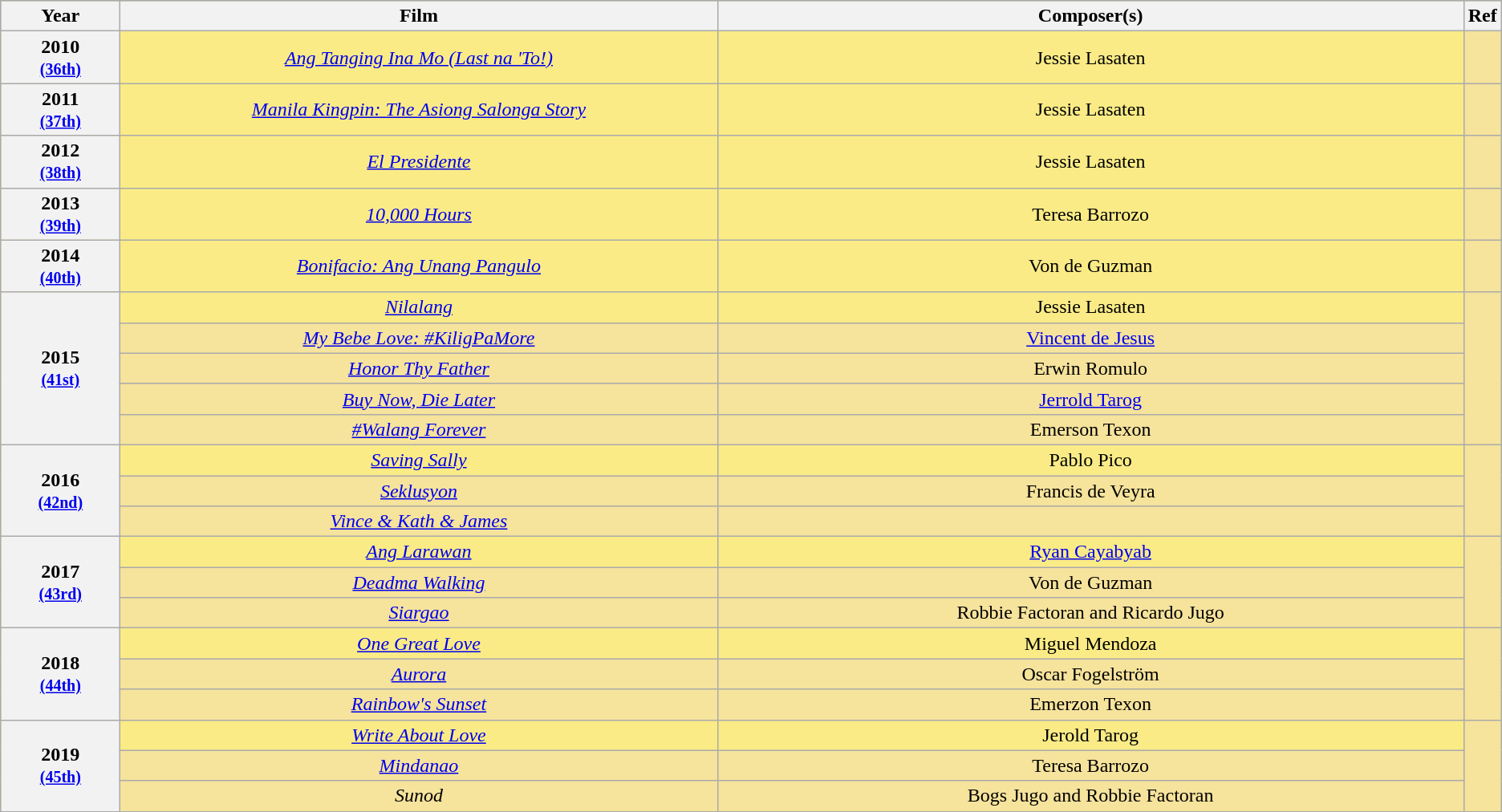<table class="wikitable" rowspan=2 border="2" cellpadding="4" style="text-align: center; background: #f6e39c">
<tr style="background:#bebebe;">
<th scope="col" style="width:8%;">Year</th>
<th scope="col" style="width:40%;">Film</th>
<th scope="col" style="width:50%;">Composer(s)</th>
<th scope="col" style="width:2%;">Ref</th>
</tr>
<tr>
<th scope="row" style="text-align:center">2010 <br><small><a href='#'>(36th)</a> </small></th>
<td style="background:#FAEB86"><em><a href='#'>Ang Tanging Ina Mo (Last na 'To!)</a></em></td>
<td style="background:#FAEB86">Jessie Lasaten</td>
<td></td>
</tr>
<tr>
<th scope="row" style="text-align:center">2011 <br><small><a href='#'>(37th)</a> </small></th>
<td style="background:#FAEB86"><em><a href='#'>Manila Kingpin: The Asiong Salonga Story</a></em></td>
<td style="background:#FAEB86">Jessie Lasaten</td>
<td></td>
</tr>
<tr>
<th scope="row" style="text-align:center">2012 <br><small><a href='#'>(38th)</a> </small></th>
<td style="background:#FAEB86"><em><a href='#'>El Presidente</a></em></td>
<td style="background:#FAEB86">Jessie Lasaten</td>
<td></td>
</tr>
<tr>
<th scope="row" style="text-align:center">2013 <br><small><a href='#'>(39th)</a> </small></th>
<td style="background:#FAEB86"><em><a href='#'>10,000 Hours</a></em></td>
<td style="background:#FAEB86">Teresa Barrozo</td>
<td></td>
</tr>
<tr>
<th scope="row" style="text-align:center">2014 <br><small><a href='#'>(40th)</a> </small></th>
<td style="background:#FAEB86"><em><a href='#'>Bonifacio: Ang Unang Pangulo</a></em></td>
<td style="background:#FAEB86">Von de Guzman</td>
<td></td>
</tr>
<tr>
<th scope="row" style="text-align:center" rowspan=5>2015 <br><small><a href='#'>(41st)</a> </small></th>
<td style="background:#FAEB86"><em><a href='#'>Nilalang</a></em></td>
<td style="background:#FAEB86">Jessie Lasaten</td>
<td rowspan=5></td>
</tr>
<tr>
<td><em><a href='#'>My Bebe Love: #KiligPaMore</a></em></td>
<td><a href='#'>Vincent de Jesus</a></td>
</tr>
<tr>
<td><em><a href='#'>Honor Thy Father</a></em></td>
<td>Erwin Romulo</td>
</tr>
<tr>
<td><em><a href='#'>Buy Now, Die Later</a></em></td>
<td><a href='#'>Jerrold Tarog</a></td>
</tr>
<tr>
<td><em><a href='#'>#Walang Forever</a></em></td>
<td>Emerson Texon</td>
</tr>
<tr>
<th scope="row" style="text-align:center" rowspan=3>2016 <br><small><a href='#'>(42nd)</a> </small></th>
<td style="background:#FAEB86"><em><a href='#'>Saving Sally</a></em></td>
<td style="background:#FAEB86">Pablo Pico</td>
<td rowspan=3></td>
</tr>
<tr>
<td><em><a href='#'>Seklusyon</a></em></td>
<td>Francis de Veyra</td>
</tr>
<tr>
<td><em><a href='#'>Vince & Kath & James</a></em></td>
<td></td>
</tr>
<tr>
<th scope="row" style="text-align:center" rowspan=3>2017 <br><small><a href='#'>(43rd)</a> </small></th>
<td style="background:#FAEB86"><em><a href='#'>Ang Larawan</a></em></td>
<td style="background:#FAEB86"><a href='#'>Ryan Cayabyab</a></td>
<td rowspan=3></td>
</tr>
<tr>
<td><em><a href='#'>Deadma Walking</a></em></td>
<td>Von de Guzman</td>
</tr>
<tr>
<td><em><a href='#'>Siargao</a></em></td>
<td>Robbie Factoran and Ricardo Jugo</td>
</tr>
<tr>
<th scope="row" style="text-align:center" rowspan=3>2018 <br><small><a href='#'>(44th)</a> </small></th>
<td style="background:#FAEB86"><em><a href='#'>One Great Love</a></em></td>
<td style="background:#FAEB86">Miguel Mendoza</td>
<td rowspan=3></td>
</tr>
<tr>
<td><em><a href='#'>Aurora</a></em></td>
<td>Oscar Fogelström</td>
</tr>
<tr>
<td><em><a href='#'>Rainbow's Sunset</a></em></td>
<td>Emerzon Texon</td>
</tr>
<tr>
<th scope="row" style="text-align:center" rowspan=3>2019 <br><small><a href='#'>(45th)</a> </small></th>
<td style="background:#FAEB86"><em><a href='#'>Write About Love</a></em></td>
<td style="background:#FAEB86">Jerold Tarog</td>
<td rowspan=3></td>
</tr>
<tr>
<td><em><a href='#'>Mindanao</a></em></td>
<td>Teresa Barrozo</td>
</tr>
<tr>
<td><em>Sunod</em></td>
<td>Bogs Jugo and Robbie Factoran</td>
</tr>
</table>
